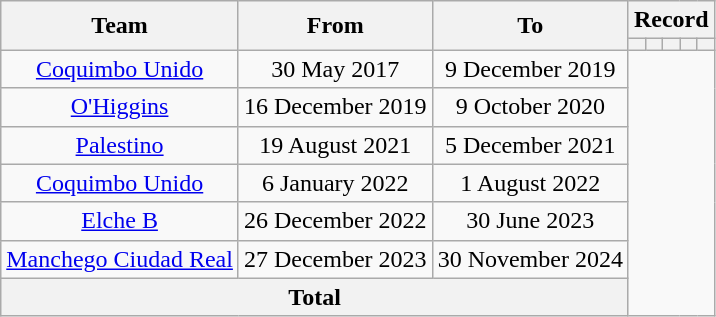<table class="wikitable" style="text-align: center;">
<tr>
<th rowspan="2">Team</th>
<th rowspan="2">From</th>
<th rowspan="2">To</th>
<th colspan="5">Record</th>
</tr>
<tr>
<th></th>
<th></th>
<th></th>
<th></th>
<th></th>
</tr>
<tr>
<td><a href='#'>Coquimbo Unido</a></td>
<td>30 May 2017</td>
<td>9 December 2019<br></td>
</tr>
<tr>
<td><a href='#'>O'Higgins</a></td>
<td>16 December 2019</td>
<td>9 October 2020<br></td>
</tr>
<tr>
<td><a href='#'>Palestino</a></td>
<td>19 August 2021</td>
<td>5 December 2021<br></td>
</tr>
<tr>
<td><a href='#'>Coquimbo Unido</a></td>
<td>6 January 2022</td>
<td>1 August 2022<br></td>
</tr>
<tr>
<td><a href='#'>Elche B</a></td>
<td>26 December 2022</td>
<td>30 June 2023<br></td>
</tr>
<tr>
<td><a href='#'>Manchego Ciudad Real</a></td>
<td>27 December 2023</td>
<td>30 November 2024<br></td>
</tr>
<tr>
<th colspan="3">Total<br></th>
</tr>
</table>
